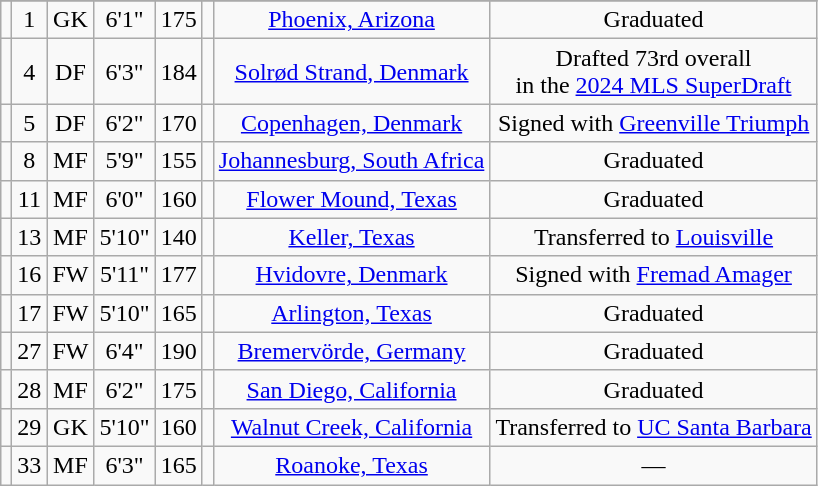<table class="wikitable sortable" border="1" style="text-align:center;">
<tr align=center>
</tr>
<tr>
<td></td>
<td>1</td>
<td>GK</td>
<td>6'1"</td>
<td>175</td>
<td></td>
<td><a href='#'>Phoenix, Arizona</a></td>
<td>Graduated</td>
</tr>
<tr>
<td></td>
<td>4</td>
<td>DF</td>
<td>6'3"</td>
<td>184</td>
<td></td>
<td><a href='#'>Solrød Strand, Denmark</a></td>
<td>Drafted 73rd overall<br>in the <a href='#'>2024 MLS SuperDraft</a></td>
</tr>
<tr>
<td></td>
<td>5</td>
<td>DF</td>
<td>6'2"</td>
<td>170</td>
<td></td>
<td><a href='#'>Copenhagen, Denmark</a></td>
<td>Signed with <a href='#'>Greenville Triumph</a></td>
</tr>
<tr>
<td></td>
<td>8</td>
<td>MF</td>
<td>5'9"</td>
<td>155</td>
<td></td>
<td><a href='#'>Johannesburg, South Africa</a></td>
<td>Graduated</td>
</tr>
<tr>
<td></td>
<td>11</td>
<td>MF</td>
<td>6'0"</td>
<td>160</td>
<td></td>
<td><a href='#'>Flower Mound, Texas</a></td>
<td>Graduated</td>
</tr>
<tr>
<td></td>
<td>13</td>
<td>MF</td>
<td>5'10"</td>
<td>140</td>
<td></td>
<td><a href='#'>Keller, Texas</a></td>
<td>Transferred to <a href='#'>Louisville</a></td>
</tr>
<tr>
<td></td>
<td>16</td>
<td>FW</td>
<td>5'11"</td>
<td>177</td>
<td></td>
<td><a href='#'>Hvidovre, Denmark</a></td>
<td>Signed with <a href='#'>Fremad Amager</a></td>
</tr>
<tr>
<td></td>
<td>17</td>
<td>FW</td>
<td>5'10"</td>
<td>165</td>
<td></td>
<td><a href='#'>Arlington, Texas</a></td>
<td>Graduated</td>
</tr>
<tr>
<td></td>
<td>27</td>
<td>FW</td>
<td>6'4"</td>
<td>190</td>
<td></td>
<td><a href='#'>Bremervörde, Germany</a></td>
<td>Graduated</td>
</tr>
<tr>
<td></td>
<td>28</td>
<td>MF</td>
<td>6'2"</td>
<td>175</td>
<td></td>
<td><a href='#'>San Diego, California</a></td>
<td>Graduated</td>
</tr>
<tr>
<td></td>
<td>29</td>
<td>GK</td>
<td>5'10"</td>
<td>160</td>
<td></td>
<td><a href='#'>Walnut Creek, California</a></td>
<td>Transferred to <a href='#'>UC Santa Barbara</a></td>
</tr>
<tr>
<td></td>
<td>33</td>
<td>MF</td>
<td>6'3"</td>
<td>165</td>
<td></td>
<td><a href='#'>Roanoke, Texas</a></td>
<td>—</td>
</tr>
</table>
